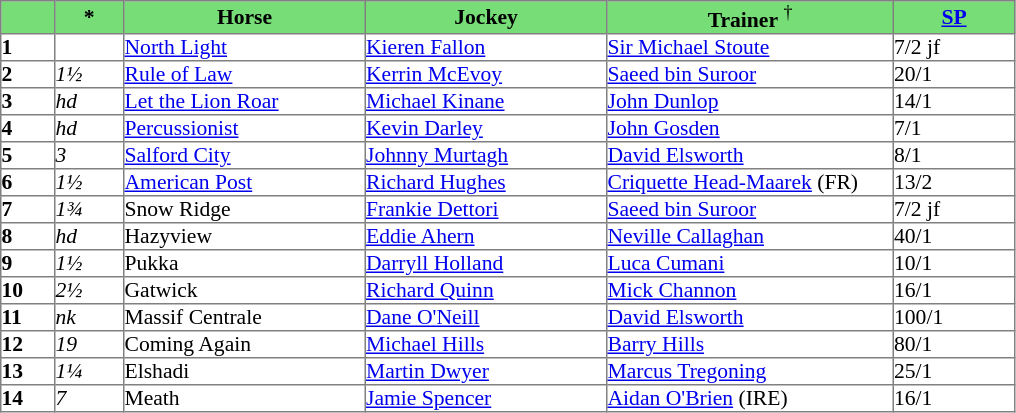<table border="1" cellpadding="0" style="border-collapse: collapse; font-size:90%">
<tr bgcolor="#77dd77" align="center">
<td width="35px"></td>
<td width="45px"><strong>*</strong></td>
<td width="160px"><strong>Horse</strong></td>
<td width="160px"><strong>Jockey</strong></td>
<td width="190px"><strong>Trainer</strong> <sup>†</sup></td>
<td width="80px"><strong><a href='#'>SP</a></strong></td>
</tr>
<tr>
<td><strong>1</strong></td>
<td></td>
<td><a href='#'>North Light</a></td>
<td><a href='#'>Kieren Fallon</a></td>
<td><a href='#'>Sir Michael Stoute</a></td>
<td>7/2 jf</td>
</tr>
<tr>
<td><strong>2</strong></td>
<td><em>1½</em></td>
<td><a href='#'>Rule of Law</a></td>
<td><a href='#'>Kerrin McEvoy</a></td>
<td><a href='#'>Saeed bin Suroor</a></td>
<td>20/1</td>
</tr>
<tr>
<td><strong>3</strong></td>
<td><em>hd</em></td>
<td><a href='#'>Let the Lion Roar</a></td>
<td><a href='#'>Michael Kinane</a></td>
<td><a href='#'>John Dunlop</a></td>
<td>14/1</td>
</tr>
<tr>
<td><strong>4</strong></td>
<td><em>hd</em></td>
<td><a href='#'>Percussionist</a></td>
<td><a href='#'>Kevin Darley</a></td>
<td><a href='#'>John Gosden</a></td>
<td>7/1</td>
</tr>
<tr>
<td><strong>5</strong></td>
<td><em>3</em></td>
<td><a href='#'>Salford City</a></td>
<td><a href='#'>Johnny Murtagh</a></td>
<td><a href='#'>David Elsworth</a></td>
<td>8/1</td>
</tr>
<tr>
<td><strong>6</strong></td>
<td><em>1½</em></td>
<td><a href='#'>American Post</a></td>
<td><a href='#'>Richard Hughes</a></td>
<td><a href='#'>Criquette Head-Maarek</a> (FR)</td>
<td>13/2</td>
</tr>
<tr>
<td><strong>7</strong></td>
<td><em>1¾</em></td>
<td>Snow Ridge</td>
<td><a href='#'>Frankie Dettori</a></td>
<td><a href='#'>Saeed bin Suroor</a></td>
<td>7/2 jf</td>
</tr>
<tr>
<td><strong>8</strong></td>
<td><em>hd</em></td>
<td>Hazyview</td>
<td><a href='#'>Eddie Ahern</a></td>
<td><a href='#'>Neville Callaghan</a></td>
<td>40/1</td>
</tr>
<tr>
<td><strong>9</strong></td>
<td><em>1½</em></td>
<td>Pukka</td>
<td><a href='#'>Darryll Holland</a></td>
<td><a href='#'>Luca Cumani</a></td>
<td>10/1</td>
</tr>
<tr>
<td><strong>10</strong></td>
<td><em>2½</em></td>
<td>Gatwick</td>
<td><a href='#'>Richard Quinn</a></td>
<td><a href='#'>Mick Channon</a></td>
<td>16/1</td>
</tr>
<tr>
<td><strong>11</strong></td>
<td><em>nk</em></td>
<td>Massif Centrale</td>
<td><a href='#'>Dane O'Neill</a></td>
<td><a href='#'>David Elsworth</a></td>
<td>100/1</td>
</tr>
<tr>
<td><strong>12</strong></td>
<td><em>19</em></td>
<td>Coming Again</td>
<td><a href='#'>Michael Hills</a></td>
<td><a href='#'>Barry Hills</a></td>
<td>80/1</td>
</tr>
<tr>
<td><strong>13</strong></td>
<td><em>1¼</em></td>
<td>Elshadi</td>
<td><a href='#'>Martin Dwyer</a></td>
<td><a href='#'>Marcus Tregoning</a></td>
<td>25/1</td>
</tr>
<tr>
<td><strong>14</strong></td>
<td><em>7</em></td>
<td>Meath</td>
<td><a href='#'>Jamie Spencer</a></td>
<td><a href='#'>Aidan O'Brien</a> (IRE)</td>
<td>16/1</td>
</tr>
</table>
